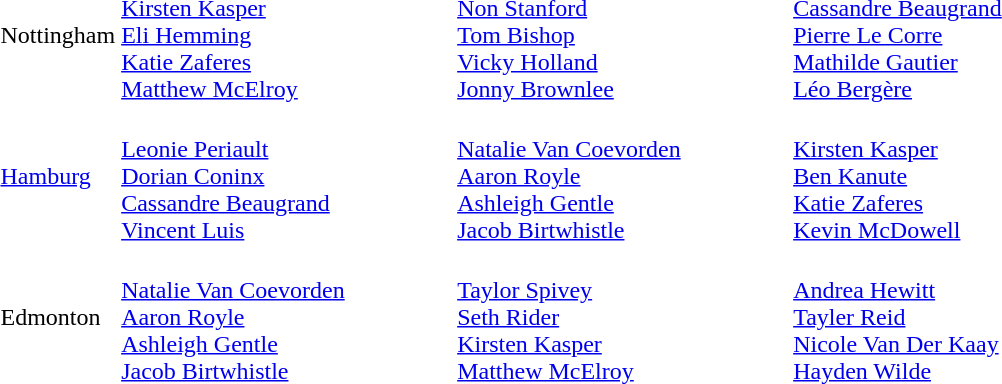<table>
<tr>
<td>Nottingham</td>
<td width=220><br><a href='#'>Kirsten Kasper</a><br><a href='#'>Eli Hemming</a><br><a href='#'>Katie Zaferes</a><br><a href='#'>Matthew McElroy</a></td>
<td width=220><br><a href='#'>Non Stanford</a><br><a href='#'>Tom Bishop</a><br><a href='#'>Vicky Holland</a><br><a href='#'>Jonny Brownlee</a></td>
<td width=220><br><a href='#'>Cassandre Beaugrand</a><br><a href='#'>Pierre Le Corre</a><br><a href='#'>Mathilde Gautier</a><br><a href='#'>Léo Bergère</a></td>
</tr>
<tr>
<td><a href='#'>Hamburg</a></td>
<td width=220><br><a href='#'>Leonie Periault</a><br><a href='#'>Dorian Coninx</a><br><a href='#'>Cassandre Beaugrand</a><br><a href='#'>Vincent Luis</a></td>
<td width=220><br><a href='#'>Natalie Van Coevorden</a><br><a href='#'>Aaron Royle</a><br><a href='#'>Ashleigh Gentle</a><br><a href='#'>Jacob Birtwhistle</a></td>
<td width=220><br><a href='#'>Kirsten Kasper</a><br><a href='#'>Ben Kanute</a><br><a href='#'>Katie Zaferes</a><br><a href='#'>Kevin McDowell</a></td>
</tr>
<tr>
<td>Edmonton</td>
<td width=220><br><a href='#'>Natalie Van Coevorden</a><br><a href='#'>Aaron Royle</a><br><a href='#'>Ashleigh Gentle</a><br><a href='#'>Jacob Birtwhistle</a></td>
<td width=220><br><a href='#'>Taylor Spivey</a><br><a href='#'>Seth Rider</a><br><a href='#'>Kirsten Kasper</a><br><a href='#'>Matthew McElroy</a></td>
<td width=220><br><a href='#'>Andrea Hewitt</a><br><a href='#'>Tayler Reid</a><br><a href='#'>Nicole Van Der Kaay</a><br><a href='#'>Hayden Wilde</a></td>
</tr>
</table>
